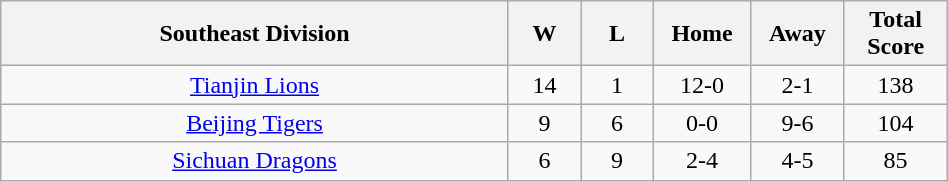<table class="wikitable" width="50%" style="text-align:center;">
<tr>
<th width="35%">Southeast Division</th>
<th width="5%">W</th>
<th width="5%">L</th>
<th width="5%">Home</th>
<th width="5%">Away</th>
<th width="7%">Total Score</th>
</tr>
<tr align=center>
<td><a href='#'>Tianjin Lions</a></td>
<td>14</td>
<td>1</td>
<td>12-0</td>
<td>2-1</td>
<td>138</td>
</tr>
<tr align=center>
<td><a href='#'>Beijing Tigers</a></td>
<td>9</td>
<td>6</td>
<td>0-0</td>
<td>9-6</td>
<td>104</td>
</tr>
<tr align=center>
<td><a href='#'>Sichuan Dragons</a></td>
<td>6</td>
<td>9</td>
<td>2-4</td>
<td>4-5</td>
<td>85</td>
</tr>
</table>
